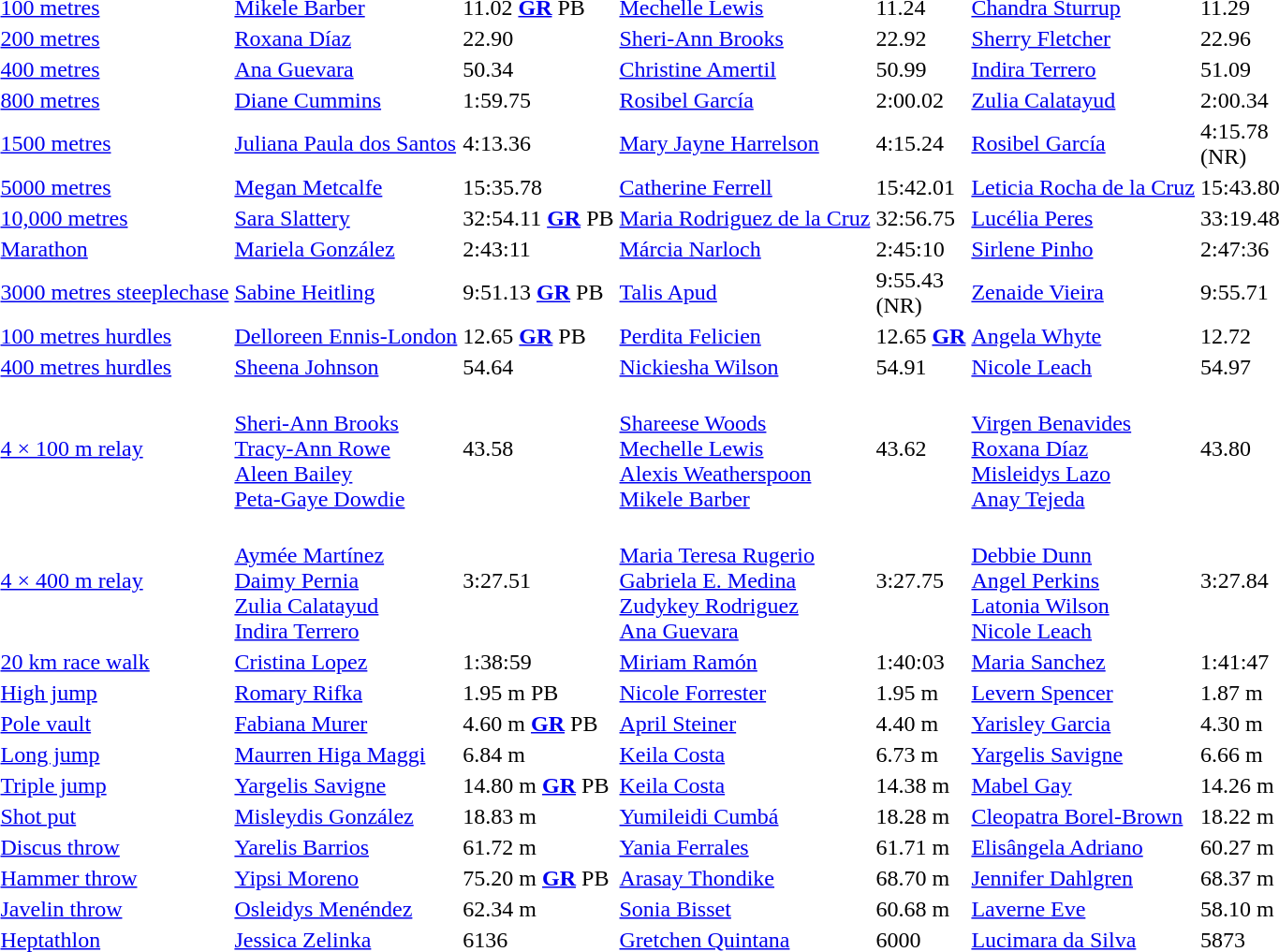<table>
<tr>
<td><a href='#'>100 metres</a><br></td>
<td><a href='#'>Mikele Barber</a><br></td>
<td>11.02 <strong><a href='#'>GR</a></strong> PB</td>
<td><a href='#'>Mechelle Lewis</a><br></td>
<td>11.24</td>
<td><a href='#'>Chandra Sturrup</a><br></td>
<td>11.29</td>
</tr>
<tr>
<td><a href='#'>200 metres</a><br></td>
<td><a href='#'>Roxana Díaz</a><br></td>
<td>22.90</td>
<td><a href='#'>Sheri-Ann Brooks</a><br></td>
<td>22.92</td>
<td><a href='#'>Sherry Fletcher</a><br></td>
<td>22.96</td>
</tr>
<tr>
<td><a href='#'>400 metres</a><br></td>
<td><a href='#'>Ana Guevara</a><br></td>
<td>50.34</td>
<td><a href='#'>Christine Amertil</a><br></td>
<td>50.99</td>
<td><a href='#'>Indira Terrero</a><br></td>
<td>51.09</td>
</tr>
<tr>
<td><a href='#'>800 metres</a><br></td>
<td><a href='#'>Diane Cummins</a><br></td>
<td>1:59.75</td>
<td><a href='#'>Rosibel García</a><br></td>
<td>2:00.02</td>
<td><a href='#'>Zulia Calatayud</a><br></td>
<td>2:00.34</td>
</tr>
<tr>
<td><a href='#'>1500 metres</a><br></td>
<td><a href='#'>Juliana Paula dos Santos</a><br></td>
<td>4:13.36</td>
<td><a href='#'>Mary Jayne Harrelson</a><br></td>
<td>4:15.24</td>
<td><a href='#'>Rosibel García</a><br></td>
<td>4:15.78<br>(NR)</td>
</tr>
<tr>
<td><a href='#'>5000 metres</a><br></td>
<td><a href='#'>Megan Metcalfe</a><br></td>
<td>15:35.78</td>
<td><a href='#'>Catherine Ferrell</a><br></td>
<td>15:42.01</td>
<td><a href='#'>Leticia Rocha de la Cruz</a><br></td>
<td>15:43.80</td>
</tr>
<tr>
<td><a href='#'>10,000 metres</a><br></td>
<td><a href='#'>Sara Slattery</a><br></td>
<td>32:54.11 <strong><a href='#'>GR</a></strong> PB</td>
<td><a href='#'>Maria Rodriguez de la Cruz</a><br></td>
<td>32:56.75</td>
<td><a href='#'>Lucélia Peres</a><br></td>
<td>33:19.48</td>
</tr>
<tr>
<td><a href='#'>Marathon</a><br></td>
<td><a href='#'>Mariela González</a><br></td>
<td>2:43:11</td>
<td><a href='#'>Márcia Narloch</a><br></td>
<td>2:45:10</td>
<td><a href='#'>Sirlene Pinho</a><br></td>
<td>2:47:36</td>
</tr>
<tr>
<td><a href='#'>3000 metres steeplechase</a><br></td>
<td><a href='#'>Sabine Heitling</a><br></td>
<td>9:51.13 <strong><a href='#'>GR</a></strong> PB</td>
<td><a href='#'>Talis Apud</a><br></td>
<td>9:55.43<br>(NR)</td>
<td><a href='#'>Zenaide Vieira</a><br></td>
<td>9:55.71</td>
</tr>
<tr>
<td><a href='#'>100 metres hurdles</a><br></td>
<td><a href='#'>Delloreen Ennis-London</a><br></td>
<td>12.65 <strong><a href='#'>GR</a></strong> PB</td>
<td><a href='#'>Perdita Felicien</a><br></td>
<td>12.65 <strong><a href='#'>GR</a></strong></td>
<td><a href='#'>Angela Whyte</a><br></td>
<td>12.72</td>
</tr>
<tr>
<td><a href='#'>400 metres hurdles</a><br></td>
<td><a href='#'>Sheena Johnson</a><br></td>
<td>54.64</td>
<td><a href='#'>Nickiesha Wilson</a><br></td>
<td>54.91</td>
<td><a href='#'>Nicole Leach</a><br></td>
<td>54.97</td>
</tr>
<tr>
<td><a href='#'>4 × 100 m relay</a><br></td>
<td><br><a href='#'>Sheri-Ann Brooks</a><br><a href='#'>Tracy-Ann Rowe</a><br><a href='#'>Aleen Bailey</a><br><a href='#'>Peta-Gaye Dowdie</a></td>
<td>43.58</td>
<td><br><a href='#'>Shareese Woods</a><br><a href='#'>Mechelle Lewis</a><br><a href='#'>Alexis Weatherspoon</a><br><a href='#'>Mikele Barber</a></td>
<td>43.62</td>
<td><br><a href='#'>Virgen Benavides</a><br><a href='#'>Roxana Díaz</a><br><a href='#'>Misleidys Lazo</a><br><a href='#'>Anay Tejeda</a></td>
<td>43.80</td>
</tr>
<tr>
<td><a href='#'>4 × 400 m relay</a><br></td>
<td><br><a href='#'>Aymée Martínez</a><br><a href='#'>Daimy Pernia</a><br><a href='#'>Zulia Calatayud</a><br><a href='#'>Indira Terrero</a></td>
<td>3:27.51</td>
<td><br><a href='#'>Maria Teresa Rugerio</a><br><a href='#'>Gabriela E. Medina</a><br><a href='#'>Zudykey Rodriguez</a><br><a href='#'>Ana Guevara</a></td>
<td>3:27.75</td>
<td><br><a href='#'>Debbie Dunn</a><br><a href='#'>Angel Perkins</a><br><a href='#'>Latonia Wilson</a><br><a href='#'>Nicole Leach</a></td>
<td>3:27.84</td>
</tr>
<tr>
<td><a href='#'>20 km race walk</a><br></td>
<td><a href='#'>Cristina Lopez</a><br></td>
<td>1:38:59</td>
<td><a href='#'>Miriam Ramón</a><br></td>
<td>1:40:03</td>
<td><a href='#'>Maria Sanchez</a><br></td>
<td>1:41:47</td>
</tr>
<tr>
<td><a href='#'>High jump</a><br></td>
<td><a href='#'>Romary Rifka</a><br></td>
<td>1.95 m PB</td>
<td><a href='#'>Nicole Forrester</a><br></td>
<td>1.95 m</td>
<td><a href='#'>Levern Spencer</a><br></td>
<td>1.87 m</td>
</tr>
<tr>
<td><a href='#'>Pole vault</a><br></td>
<td><a href='#'>Fabiana Murer</a><br></td>
<td>4.60 m <strong><a href='#'>GR</a></strong> PB</td>
<td><a href='#'>April Steiner</a><br></td>
<td>4.40 m</td>
<td><a href='#'>Yarisley Garcia</a><br></td>
<td>4.30 m</td>
</tr>
<tr>
<td><a href='#'>Long jump</a><br></td>
<td><a href='#'>Maurren Higa Maggi</a><br></td>
<td>6.84 m</td>
<td><a href='#'>Keila Costa</a><br></td>
<td>6.73 m</td>
<td><a href='#'>Yargelis Savigne</a><br></td>
<td>6.66 m</td>
</tr>
<tr>
<td><a href='#'>Triple jump</a><br></td>
<td><a href='#'>Yargelis Savigne</a><br></td>
<td>14.80 m <strong><a href='#'>GR</a></strong> PB</td>
<td><a href='#'>Keila Costa</a><br></td>
<td>14.38 m</td>
<td><a href='#'>Mabel Gay</a><br></td>
<td>14.26 m</td>
</tr>
<tr>
<td><a href='#'>Shot put</a><br></td>
<td><a href='#'>Misleydis González</a><br></td>
<td>18.83 m</td>
<td><a href='#'>Yumileidi Cumbá</a><br></td>
<td>18.28 m</td>
<td><a href='#'>Cleopatra Borel-Brown</a><br></td>
<td>18.22 m</td>
</tr>
<tr>
<td><a href='#'>Discus throw</a><br></td>
<td><a href='#'>Yarelis Barrios</a><br></td>
<td>61.72 m</td>
<td><a href='#'>Yania Ferrales</a><br></td>
<td>61.71 m</td>
<td><a href='#'>Elisângela Adriano</a><br></td>
<td>60.27 m</td>
</tr>
<tr>
<td><a href='#'>Hammer throw</a><br></td>
<td><a href='#'>Yipsi Moreno</a><br></td>
<td>75.20 m <strong><a href='#'>GR</a></strong> PB</td>
<td><a href='#'>Arasay Thondike</a><br></td>
<td>68.70 m</td>
<td><a href='#'>Jennifer Dahlgren</a><br></td>
<td>68.37 m</td>
</tr>
<tr>
<td><a href='#'>Javelin throw</a><br></td>
<td><a href='#'>Osleidys Menéndez</a><br></td>
<td>62.34 m</td>
<td><a href='#'>Sonia Bisset</a><br></td>
<td>60.68 m</td>
<td><a href='#'>Laverne Eve</a><br></td>
<td>58.10 m</td>
</tr>
<tr>
<td><a href='#'>Heptathlon</a><br></td>
<td><a href='#'>Jessica Zelinka</a><br></td>
<td>6136</td>
<td><a href='#'>Gretchen Quintana</a><br></td>
<td>6000</td>
<td><a href='#'>Lucimara da Silva</a><br></td>
<td>5873</td>
</tr>
</table>
